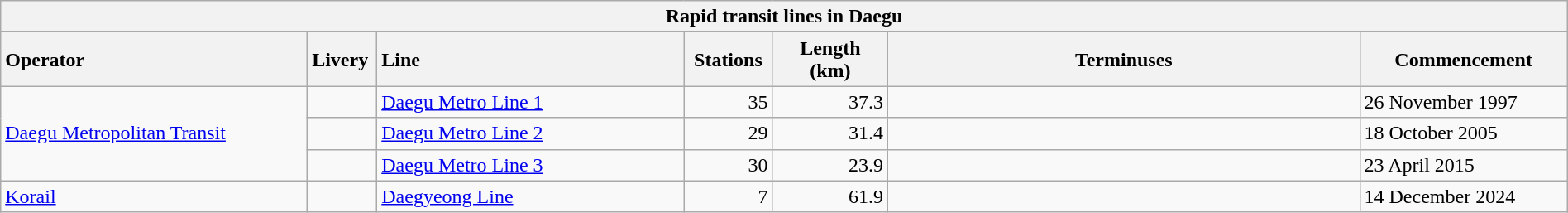<table class="wikitable sortable collapsible" style="width:100%">
<tr>
<th colspan=7>Rapid transit lines in Daegu</th>
</tr>
<tr>
<th style="text-align:left" scope="col" width="225">Operator</th>
<th style="text-align:left" scope="col" width="43">Livery</th>
<th style="text-align:left" scope="col" width="225">Line</th>
<th scope="col" width="60">Stations</th>
<th scope="col" width="80">Length (km)</th>
<th scope="col" width="350">Terminuses</th>
<th scope="col" width="150">Commencement</th>
</tr>
<tr>
<td rowspan=3 style="text-align:left"><a href='#'>Daegu Metropolitan Transit</a></td>
<td></td>
<td><a href='#'>Daegu Metro Line 1</a></td>
<td style="text-align:right">35</td>
<td style="text-align:right">37.3</td>
<td style="text-align:left"></td>
<td style="text-align:left">26 November 1997</td>
</tr>
<tr>
<td></td>
<td><a href='#'>Daegu Metro Line 2</a></td>
<td style="text-align:right">29</td>
<td style="text-align:right">31.4</td>
<td style="text-align:left"></td>
<td style="text-align:left">18 October 2005</td>
</tr>
<tr>
<td></td>
<td><a href='#'>Daegu Metro Line 3</a></td>
<td style="text-align:right">30</td>
<td style="text-align:right">23.9</td>
<td style="text-align:left"></td>
<td style="text-align:left">23 April 2015</td>
</tr>
<tr>
<td style="text-align:left"><a href='#'>Korail</a></td>
<td></td>
<td><a href='#'>Daegyeong Line</a></td>
<td style="text-align:right">7</td>
<td style="text-align:right">61.9</td>
<td style="text-align:left"></td>
<td style="text-align:left">14 December 2024</td>
</tr>
</table>
